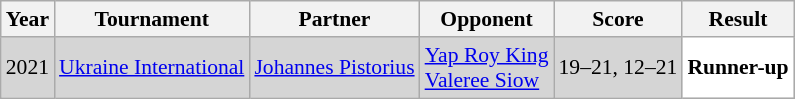<table class="sortable wikitable" style="font-size: 90%;">
<tr>
<th>Year</th>
<th>Tournament</th>
<th>Partner</th>
<th>Opponent</th>
<th>Score</th>
<th>Result</th>
</tr>
<tr bgcolor="#D5D5D5">
<td align="center">2021</td>
<td align="left"><a href='#'>Ukraine International</a></td>
<td align="left"> <a href='#'>Johannes Pistorius</a></td>
<td align="left"> <a href='#'>Yap Roy King</a><br> <a href='#'>Valeree Siow</a></td>
<td align="left">19–21, 12–21</td>
<td bgcolor="#FFFFFF"> <strong>Runner-up</strong></td>
</tr>
</table>
